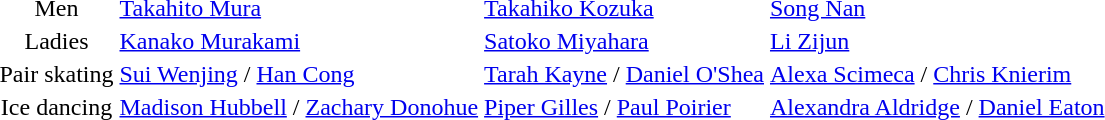<table>
<tr>
<td align=center>Men</td>
<td> <a href='#'>Takahito Mura</a></td>
<td> <a href='#'>Takahiko Kozuka</a></td>
<td> <a href='#'>Song Nan</a></td>
</tr>
<tr>
<td align=center>Ladies</td>
<td> <a href='#'>Kanako Murakami</a></td>
<td> <a href='#'>Satoko Miyahara</a></td>
<td> <a href='#'>Li Zijun</a></td>
</tr>
<tr>
<td align=center>Pair skating</td>
<td> <a href='#'>Sui Wenjing</a> / <a href='#'>Han Cong</a></td>
<td> <a href='#'>Tarah Kayne</a> / <a href='#'>Daniel O'Shea</a></td>
<td> <a href='#'>Alexa Scimeca</a> / <a href='#'>Chris Knierim</a></td>
</tr>
<tr>
<td align=center>Ice dancing</td>
<td> <a href='#'>Madison Hubbell</a> / <a href='#'>Zachary Donohue</a></td>
<td> <a href='#'>Piper Gilles</a> / <a href='#'>Paul Poirier</a></td>
<td> <a href='#'>Alexandra Aldridge</a> / <a href='#'>Daniel Eaton</a></td>
</tr>
</table>
